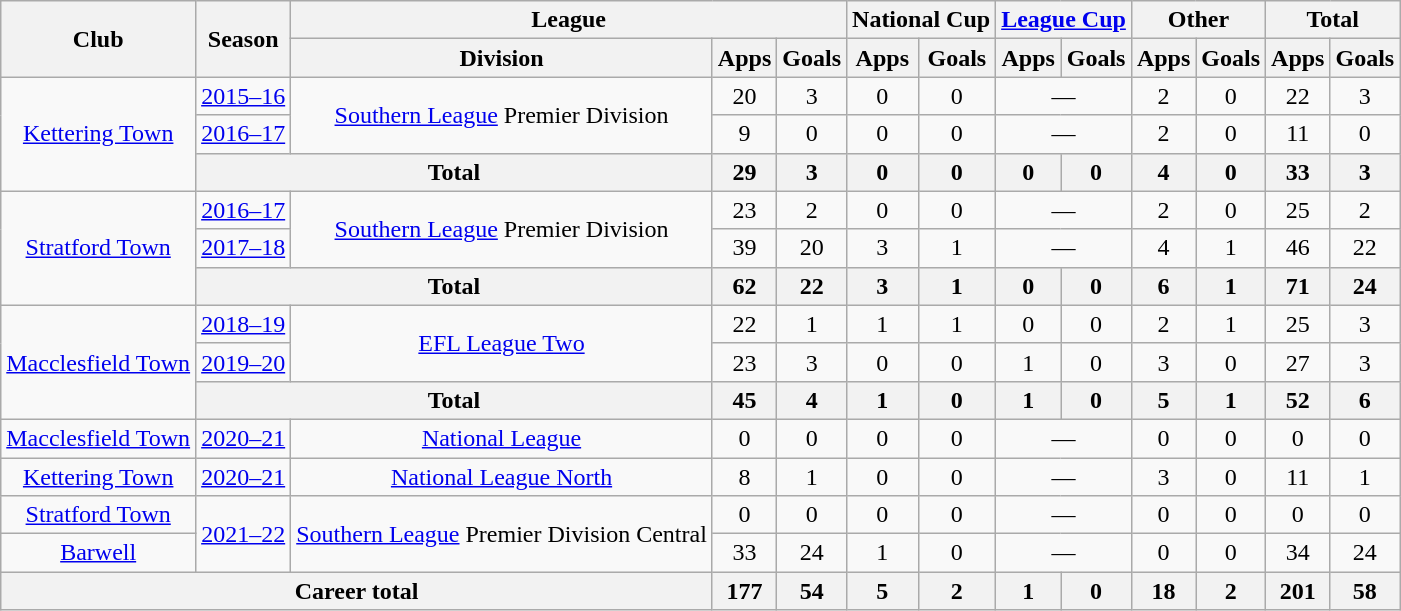<table class="wikitable" style="text-align:center">
<tr>
<th rowspan="2">Club</th>
<th rowspan="2">Season</th>
<th colspan="3">League</th>
<th colspan="2">National Cup</th>
<th colspan="2"><a href='#'>League Cup</a></th>
<th colspan="2">Other</th>
<th colspan="2">Total</th>
</tr>
<tr>
<th>Division</th>
<th>Apps</th>
<th>Goals</th>
<th>Apps</th>
<th>Goals</th>
<th>Apps</th>
<th>Goals</th>
<th>Apps</th>
<th>Goals</th>
<th>Apps</th>
<th>Goals</th>
</tr>
<tr>
<td rowspan="3"><a href='#'>Kettering Town</a></td>
<td><a href='#'>2015–16</a></td>
<td rowspan="2"><a href='#'>Southern League</a> Premier Division</td>
<td>20</td>
<td>3</td>
<td>0</td>
<td>0</td>
<td colspan="2">—</td>
<td>2</td>
<td>0</td>
<td>22</td>
<td>3</td>
</tr>
<tr>
<td><a href='#'>2016–17</a></td>
<td>9</td>
<td>0</td>
<td>0</td>
<td>0</td>
<td colspan="2">—</td>
<td>2</td>
<td>0</td>
<td>11</td>
<td>0</td>
</tr>
<tr>
<th colspan=2>Total</th>
<th>29</th>
<th>3</th>
<th>0</th>
<th>0</th>
<th>0</th>
<th>0</th>
<th>4</th>
<th>0</th>
<th>33</th>
<th>3</th>
</tr>
<tr>
<td rowspan="3"><a href='#'>Stratford Town</a></td>
<td><a href='#'>2016–17</a></td>
<td rowspan="2"><a href='#'>Southern League</a> Premier Division</td>
<td>23</td>
<td>2</td>
<td>0</td>
<td>0</td>
<td colspan="2">—</td>
<td>2</td>
<td>0</td>
<td>25</td>
<td>2</td>
</tr>
<tr>
<td><a href='#'>2017–18</a></td>
<td>39</td>
<td>20</td>
<td>3</td>
<td>1</td>
<td colspan="2">—</td>
<td>4</td>
<td>1</td>
<td>46</td>
<td>22</td>
</tr>
<tr>
<th colspan=2>Total</th>
<th>62</th>
<th>22</th>
<th>3</th>
<th>1</th>
<th>0</th>
<th>0</th>
<th>6</th>
<th>1</th>
<th>71</th>
<th>24</th>
</tr>
<tr>
<td rowspan="3"><a href='#'>Macclesfield Town</a></td>
<td><a href='#'>2018–19</a></td>
<td rowspan="2"><a href='#'>EFL League Two</a></td>
<td>22</td>
<td>1</td>
<td>1</td>
<td>1</td>
<td>0</td>
<td>0</td>
<td>2</td>
<td>1</td>
<td>25</td>
<td>3</td>
</tr>
<tr>
<td><a href='#'>2019–20</a></td>
<td>23</td>
<td>3</td>
<td>0</td>
<td>0</td>
<td>1</td>
<td>0</td>
<td>3</td>
<td>0</td>
<td>27</td>
<td>3</td>
</tr>
<tr>
<th colspan=2>Total</th>
<th>45</th>
<th>4</th>
<th>1</th>
<th>0</th>
<th>1</th>
<th>0</th>
<th>5</th>
<th>1</th>
<th>52</th>
<th>6</th>
</tr>
<tr>
<td><a href='#'>Macclesfield Town</a></td>
<td><a href='#'>2020–21</a></td>
<td><a href='#'>National League</a></td>
<td>0</td>
<td>0</td>
<td>0</td>
<td>0</td>
<td colspan="2">—</td>
<td>0</td>
<td>0</td>
<td>0</td>
<td>0</td>
</tr>
<tr>
<td><a href='#'>Kettering Town</a></td>
<td><a href='#'>2020–21</a></td>
<td><a href='#'>National League North</a></td>
<td>8</td>
<td>1</td>
<td>0</td>
<td>0</td>
<td colspan="2">—</td>
<td>3</td>
<td>0</td>
<td>11</td>
<td>1</td>
</tr>
<tr>
<td><a href='#'>Stratford Town</a></td>
<td rowspan="2"><a href='#'>2021–22</a></td>
<td rowspan="2"><a href='#'>Southern League</a> Premier Division Central</td>
<td>0</td>
<td>0</td>
<td>0</td>
<td>0</td>
<td colspan="2">—</td>
<td>0</td>
<td>0</td>
<td>0</td>
<td>0</td>
</tr>
<tr>
<td><a href='#'>Barwell</a></td>
<td>33</td>
<td>24</td>
<td>1</td>
<td>0</td>
<td colspan="2">—</td>
<td>0</td>
<td>0</td>
<td>34</td>
<td>24</td>
</tr>
<tr>
<th colspan="3">Career total</th>
<th>177</th>
<th>54</th>
<th>5</th>
<th>2</th>
<th>1</th>
<th>0</th>
<th>18</th>
<th>2</th>
<th>201</th>
<th>58</th>
</tr>
</table>
